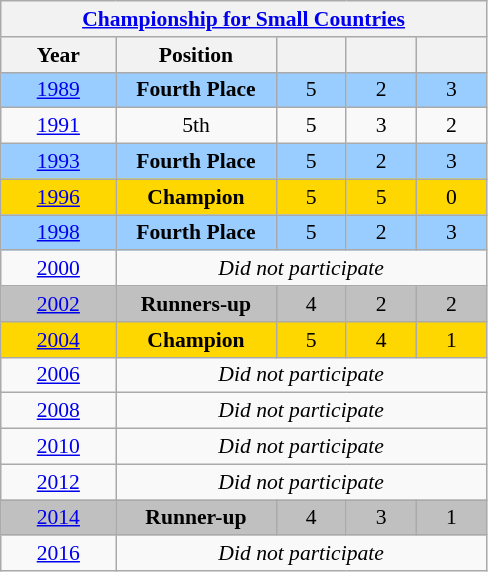<table class="wikitable" style="text-align: center;font-size:90%;">
<tr>
<th colspan=5><a href='#'>Championship for Small Countries</a></th>
</tr>
<tr>
<th width=70>Year</th>
<th width=100>Position</th>
<th width=40></th>
<th width=40></th>
<th width=40></th>
</tr>
<tr bgcolor=9acdff>
<td> <a href='#'>1989</a></td>
<td><strong>Fourth Place</strong></td>
<td>5</td>
<td>2</td>
<td>3</td>
</tr>
<tr>
<td> <a href='#'>1991</a></td>
<td>5th</td>
<td>5</td>
<td>3</td>
<td>2</td>
</tr>
<tr bgcolor=9acdff>
<td> <a href='#'>1993</a></td>
<td><strong>Fourth Place</strong></td>
<td>5</td>
<td>2</td>
<td>3</td>
</tr>
<tr bgcolor=gold>
<td> <a href='#'>1996</a></td>
<td><strong>Champion</strong></td>
<td>5</td>
<td>5</td>
<td>0</td>
</tr>
<tr bgcolor=9acdff>
<td> <a href='#'>1998</a></td>
<td><strong>Fourth Place</strong></td>
<td>5</td>
<td>2</td>
<td>3</td>
</tr>
<tr>
<td> <a href='#'>2000</a></td>
<td colspan=4><em>Did not participate</em></td>
</tr>
<tr bgcolor=silver>
<td> <a href='#'>2002</a></td>
<td><strong>Runners-up</strong></td>
<td>4</td>
<td>2</td>
<td>2</td>
</tr>
<tr bgcolor=gold>
<td> <a href='#'>2004</a></td>
<td><strong>Champion</strong></td>
<td>5</td>
<td>4</td>
<td>1</td>
</tr>
<tr>
<td> <a href='#'>2006</a></td>
<td colspan=4><em>Did not participate</em></td>
</tr>
<tr>
<td> <a href='#'>2008</a></td>
<td colspan=4><em>Did not participate</em></td>
</tr>
<tr>
<td> <a href='#'>2010</a></td>
<td colspan=4><em>Did not participate</em></td>
</tr>
<tr>
<td> <a href='#'>2012</a></td>
<td colspan=4><em>Did not participate</em></td>
</tr>
<tr bgcolor=silver>
<td> <a href='#'>2014</a></td>
<td><strong>Runner-up</strong></td>
<td>4</td>
<td>3</td>
<td>1</td>
</tr>
<tr>
<td> <a href='#'>2016</a></td>
<td colspan=4><em>Did not participate</em></td>
</tr>
</table>
